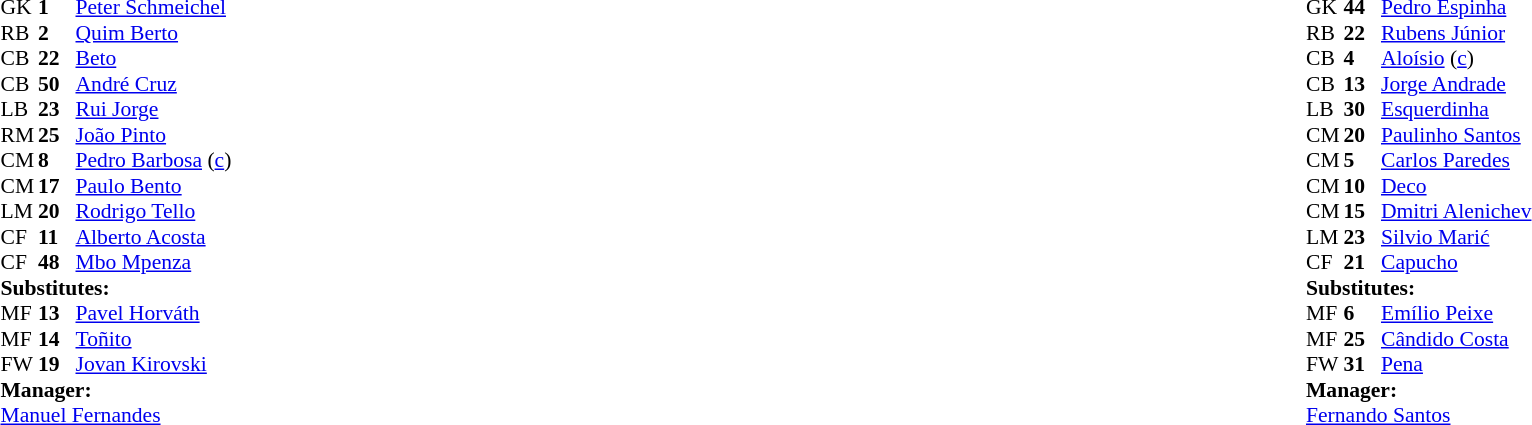<table width="100%">
<tr>
<td valign="top" width="50%"><br><table style="font-size: 90%" cellspacing="0" cellpadding="0">
<tr>
<td colspan="4"></td>
</tr>
<tr>
<th width=25></th>
<th width=25></th>
</tr>
<tr>
<td>GK</td>
<td><strong>1</strong></td>
<td> <a href='#'>Peter Schmeichel</a></td>
</tr>
<tr>
<td>RB</td>
<td><strong>2</strong></td>
<td> <a href='#'>Quim Berto</a></td>
</tr>
<tr>
<td>CB</td>
<td><strong>22</strong></td>
<td> <a href='#'>Beto</a></td>
<td></td>
<td></td>
</tr>
<tr>
<td>CB</td>
<td><strong>50</strong></td>
<td> <a href='#'>André Cruz</a></td>
</tr>
<tr>
<td>LB</td>
<td><strong>23</strong></td>
<td> <a href='#'>Rui Jorge</a></td>
</tr>
<tr>
<td>RM</td>
<td><strong>25</strong></td>
<td> <a href='#'>João Pinto</a></td>
</tr>
<tr>
<td>CM</td>
<td><strong>8</strong></td>
<td> <a href='#'>Pedro Barbosa</a> (<a href='#'>c</a>)</td>
<td></td>
<td></td>
</tr>
<tr>
<td>CM</td>
<td><strong>17</strong></td>
<td> <a href='#'>Paulo Bento</a></td>
</tr>
<tr>
<td>LM</td>
<td><strong>20</strong></td>
<td> <a href='#'>Rodrigo Tello</a></td>
</tr>
<tr>
<td>CF</td>
<td><strong>11</strong></td>
<td> <a href='#'>Alberto Acosta</a></td>
</tr>
<tr>
<td>CF</td>
<td><strong>48</strong></td>
<td> <a href='#'>Mbo Mpenza</a></td>
<td></td>
<td></td>
</tr>
<tr>
<td colspan=3><strong>Substitutes:</strong></td>
</tr>
<tr>
<td>MF</td>
<td><strong>13</strong></td>
<td> <a href='#'>Pavel Horváth</a></td>
<td></td>
<td></td>
</tr>
<tr>
<td>MF</td>
<td><strong>14</strong></td>
<td> <a href='#'>Toñito</a></td>
<td></td>
<td></td>
</tr>
<tr>
<td>FW</td>
<td><strong>19</strong></td>
<td> <a href='#'>Jovan Kirovski</a></td>
<td></td>
<td></td>
</tr>
<tr>
<td colspan=3><strong>Manager:</strong></td>
</tr>
<tr>
<td colspan=4> <a href='#'>Manuel Fernandes</a></td>
</tr>
</table>
</td>
<td valign="top"></td>
<td valign="top" width="50%"><br><table style="font-size: 90%" cellspacing="0" cellpadding="0" align=center>
<tr>
<td colspan="4"></td>
</tr>
<tr>
<th width=25></th>
<th width=25></th>
</tr>
<tr>
<td>GK</td>
<td><strong>44</strong></td>
<td> <a href='#'>Pedro Espinha</a></td>
</tr>
<tr>
<td>RB</td>
<td><strong>22</strong></td>
<td> <a href='#'>Rubens Júnior</a></td>
<td></td>
<td></td>
</tr>
<tr>
<td>CB</td>
<td><strong>4</strong></td>
<td> <a href='#'>Aloísio</a> (<a href='#'>c</a>)</td>
</tr>
<tr>
<td>CB</td>
<td><strong>13</strong></td>
<td> <a href='#'>Jorge Andrade</a></td>
</tr>
<tr>
<td>LB</td>
<td><strong>30</strong></td>
<td> <a href='#'>Esquerdinha</a></td>
</tr>
<tr>
<td>CM</td>
<td><strong>20</strong></td>
<td> <a href='#'>Paulinho Santos</a></td>
<td></td>
<td></td>
</tr>
<tr>
<td>CM</td>
<td><strong>5</strong></td>
<td> <a href='#'>Carlos Paredes</a></td>
</tr>
<tr>
<td>CM</td>
<td><strong>10</strong></td>
<td> <a href='#'>Deco</a></td>
</tr>
<tr>
<td>CM</td>
<td><strong>15</strong></td>
<td> <a href='#'>Dmitri Alenichev</a></td>
</tr>
<tr>
<td>LM</td>
<td><strong>23</strong></td>
<td> <a href='#'>Silvio Marić</a></td>
<td></td>
<td></td>
</tr>
<tr>
<td>CF</td>
<td><strong>21</strong></td>
<td> <a href='#'>Capucho</a></td>
<td></td>
<td></td>
</tr>
<tr>
<td colspan=3><strong>Substitutes:</strong></td>
</tr>
<tr>
<td>MF</td>
<td><strong>6</strong></td>
<td> <a href='#'>Emílio Peixe</a></td>
<td></td>
<td></td>
</tr>
<tr>
<td>MF</td>
<td><strong>25</strong></td>
<td> <a href='#'>Cândido Costa</a></td>
<td></td>
<td></td>
</tr>
<tr>
<td>FW</td>
<td><strong>31</strong></td>
<td> <a href='#'>Pena</a></td>
<td></td>
<td></td>
</tr>
<tr>
<td colspan=3><strong>Manager:</strong></td>
</tr>
<tr>
<td colspan=4> <a href='#'>Fernando Santos</a></td>
</tr>
</table>
</td>
</tr>
</table>
